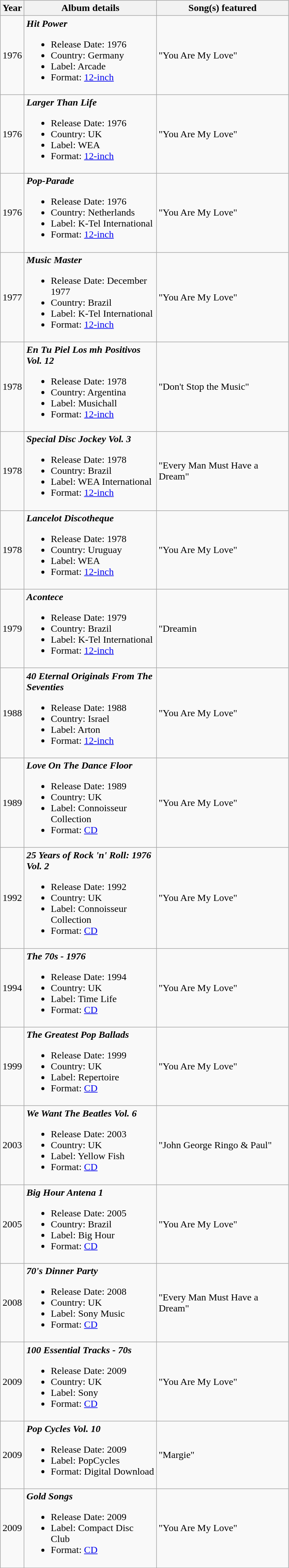<table class="wikitable">
<tr>
<th rowspan="1">Year</th>
<th rowspan="1" style="width:210px;">Album details</th>
<th rowspan="1" style="width:210px;">Song(s) featured</th>
</tr>
<tr>
<td>1976</td>
<td><strong><em>Hit Power</em></strong><br><ul><li>Release Date: 1976</li><li>Country: Germany</li><li>Label: Arcade</li><li>Format: <a href='#'>12-inch</a></li></ul></td>
<td>"You Are My Love"</td>
</tr>
<tr>
<td>1976</td>
<td><strong><em>Larger Than Life</em></strong><br><ul><li>Release Date: 1976</li><li>Country: UK</li><li>Label: WEA</li><li>Format: <a href='#'>12-inch</a></li></ul></td>
<td>"You Are My Love"</td>
</tr>
<tr>
<td>1976</td>
<td><strong><em>Pop-Parade</em></strong><br><ul><li>Release Date: 1976</li><li>Country: Netherlands</li><li>Label: K-Tel International</li><li>Format: <a href='#'>12-inch</a></li></ul></td>
<td>"You Are My Love"</td>
</tr>
<tr>
<td>1977</td>
<td><strong><em>Music Master</em></strong><br><ul><li>Release Date: December 1977</li><li>Country: Brazil</li><li>Label: K-Tel International</li><li>Format: <a href='#'>12-inch</a></li></ul></td>
<td>"You Are My Love"</td>
</tr>
<tr>
<td>1978</td>
<td><strong><em>En Tu Piel Los mh Positivos Vol. 12</em></strong><br><ul><li>Release Date: 1978</li><li>Country: Argentina</li><li>Label: Musichall</li><li>Format: <a href='#'>12-inch</a></li></ul></td>
<td>"Don't Stop the Music"</td>
</tr>
<tr>
<td>1978</td>
<td><strong><em>Special Disc Jockey Vol. 3</em></strong><br><ul><li>Release Date: 1978</li><li>Country: Brazil</li><li>Label: WEA International</li><li>Format: <a href='#'>12-inch</a></li></ul></td>
<td>"Every Man Must Have a Dream"</td>
</tr>
<tr>
<td>1978</td>
<td><strong><em>Lancelot Discotheque</em></strong><br><ul><li>Release Date: 1978</li><li>Country: Uruguay</li><li>Label: WEA</li><li>Format: <a href='#'>12-inch</a></li></ul></td>
<td>"You Are My Love"</td>
</tr>
<tr>
<td>1979</td>
<td><strong><em>Acontece</em></strong><br><ul><li>Release Date: 1979</li><li>Country: Brazil</li><li>Label: K-Tel International</li><li>Format: <a href='#'>12-inch</a></li></ul></td>
<td>"Dreamin</td>
</tr>
<tr>
<td>1988</td>
<td><strong><em>40 Eternal Originals From The Seventies</em></strong><br><ul><li>Release Date: 1988</li><li>Country: Israel</li><li>Label: Arton</li><li>Format: <a href='#'>12-inch</a></li></ul></td>
<td>"You Are My Love"</td>
</tr>
<tr>
<td>1989</td>
<td><strong><em>Love On The Dance Floor</em></strong><br><ul><li>Release Date: 1989</li><li>Country: UK</li><li>Label: Connoisseur Collection</li><li>Format: <a href='#'>CD</a></li></ul></td>
<td>"You Are My Love"</td>
</tr>
<tr>
<td>1992</td>
<td><strong><em>25 Years of Rock 'n' Roll: 1976 Vol. 2</em></strong><br><ul><li>Release Date: 1992</li><li>Country: UK</li><li>Label: Connoisseur Collection</li><li>Format: <a href='#'>CD</a></li></ul></td>
<td>"You Are My Love"</td>
</tr>
<tr>
<td>1994</td>
<td><strong><em>The 70s - 1976</em></strong><br><ul><li>Release Date: 1994</li><li>Country: UK</li><li>Label: Time Life</li><li>Format: <a href='#'>CD</a></li></ul></td>
<td>"You Are My Love"</td>
</tr>
<tr>
<td>1999</td>
<td><strong><em>The Greatest Pop Ballads</em></strong><br><ul><li>Release Date: 1999</li><li>Country: UK</li><li>Label: Repertoire</li><li>Format: <a href='#'>CD</a></li></ul></td>
<td>"You Are My Love"</td>
</tr>
<tr>
<td>2003</td>
<td><strong><em>We Want The Beatles Vol. 6</em></strong><br><ul><li>Release Date: 2003</li><li>Country: UK</li><li>Label: Yellow Fish</li><li>Format: <a href='#'>CD</a></li></ul></td>
<td>"John George Ringo & Paul"</td>
</tr>
<tr>
<td>2005</td>
<td><strong><em>Big Hour Antena 1</em></strong><br><ul><li>Release Date: 2005</li><li>Country: Brazil</li><li>Label: Big Hour</li><li>Format: <a href='#'>CD</a></li></ul></td>
<td>"You Are My Love"</td>
</tr>
<tr>
<td>2008</td>
<td><strong><em>70's Dinner Party</em></strong><br><ul><li>Release Date: 2008</li><li>Country: UK</li><li>Label: Sony Music</li><li>Format: <a href='#'>CD</a></li></ul></td>
<td>"Every Man Must Have a Dream"</td>
</tr>
<tr>
<td>2009</td>
<td><strong><em>100 Essential Tracks - 70s</em></strong><br><ul><li>Release Date: 2009</li><li>Country: UK</li><li>Label: Sony</li><li>Format: <a href='#'>CD</a></li></ul></td>
<td>"You Are My Love"</td>
</tr>
<tr>
<td>2009</td>
<td><strong><em>Pop Cycles Vol. 10</em></strong><br><ul><li>Release Date: 2009</li><li>Label: PopCycles</li><li>Format: Digital Download</li></ul></td>
<td>"Margie"</td>
</tr>
<tr>
<td>2009</td>
<td><strong><em>Gold Songs</em></strong><br><ul><li>Release Date: 2009</li><li>Label: Compact Disc Club</li><li>Format: <a href='#'>CD</a></li></ul></td>
<td>"You Are My Love"</td>
</tr>
</table>
